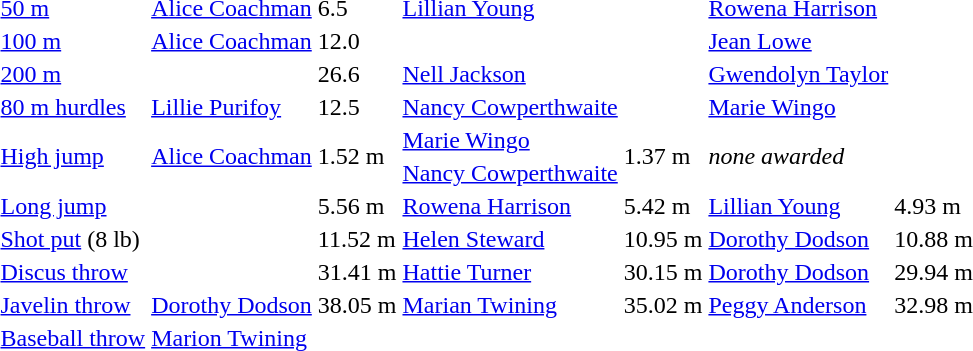<table>
<tr>
<td><a href='#'>50 m</a></td>
<td><a href='#'>Alice Coachman</a></td>
<td>6.5</td>
<td><a href='#'>Lillian Young</a></td>
<td></td>
<td><a href='#'>Rowena Harrison</a></td>
<td></td>
</tr>
<tr>
<td><a href='#'>100 m</a></td>
<td><a href='#'>Alice Coachman</a></td>
<td>12.0</td>
<td></td>
<td></td>
<td><a href='#'>Jean Lowe</a></td>
<td></td>
</tr>
<tr>
<td><a href='#'>200 m</a></td>
<td></td>
<td>26.6</td>
<td><a href='#'>Nell Jackson</a></td>
<td></td>
<td><a href='#'>Gwendolyn Taylor</a></td>
<td></td>
</tr>
<tr>
<td><a href='#'>80 m hurdles</a></td>
<td><a href='#'>Lillie Purifoy</a></td>
<td>12.5</td>
<td><a href='#'>Nancy Cowperthwaite</a></td>
<td></td>
<td><a href='#'>Marie Wingo</a></td>
<td></td>
</tr>
<tr>
<td rowspan=2><a href='#'>High jump</a></td>
<td rowspan=2><a href='#'>Alice Coachman</a></td>
<td rowspan=2>1.52 m</td>
<td><a href='#'>Marie Wingo</a></td>
<td rowspan=2>1.37 m</td>
<td rowspan=2 colspan=2><em>none awarded</em></td>
</tr>
<tr>
<td rowspan=1><a href='#'>Nancy Cowperthwaite</a></td>
</tr>
<tr>
<td><a href='#'>Long jump</a></td>
<td></td>
<td>5.56 m</td>
<td><a href='#'>Rowena Harrison</a></td>
<td>5.42 m</td>
<td><a href='#'>Lillian Young</a></td>
<td>4.93 m</td>
</tr>
<tr>
<td><a href='#'>Shot put</a> (8 lb)</td>
<td></td>
<td>11.52 m</td>
<td><a href='#'>Helen Steward</a></td>
<td>10.95 m</td>
<td><a href='#'>Dorothy Dodson</a></td>
<td>10.88 m</td>
</tr>
<tr>
<td><a href='#'>Discus throw</a></td>
<td></td>
<td>31.41 m</td>
<td><a href='#'>Hattie Turner</a></td>
<td>30.15 m</td>
<td><a href='#'>Dorothy Dodson</a></td>
<td>29.94 m</td>
</tr>
<tr>
<td><a href='#'>Javelin throw</a></td>
<td><a href='#'>Dorothy Dodson</a></td>
<td>38.05 m</td>
<td><a href='#'>Marian Twining</a></td>
<td>35.02 m</td>
<td><a href='#'>Peggy Anderson</a></td>
<td>32.98 m</td>
</tr>
<tr>
<td><a href='#'>Baseball throw</a></td>
<td><a href='#'>Marion Twining</a></td>
<td></td>
<td></td>
<td></td>
<td></td>
<td></td>
</tr>
</table>
